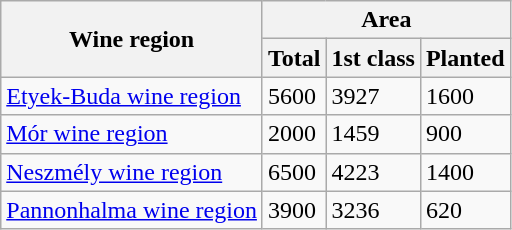<table class="wikitable">
<tr>
<th rowspan=2>Wine region</th>
<th colspan=3>Area</th>
</tr>
<tr>
<th>Total</th>
<th>1st class</th>
<th>Planted</th>
</tr>
<tr>
<td><a href='#'>Etyek-Buda wine region</a></td>
<td>5600</td>
<td>3927</td>
<td>1600</td>
</tr>
<tr>
<td><a href='#'>Mór wine region</a></td>
<td>2000</td>
<td>1459</td>
<td>900</td>
</tr>
<tr>
<td><a href='#'>Neszmély wine region</a></td>
<td>6500</td>
<td>4223</td>
<td>1400</td>
</tr>
<tr>
<td><a href='#'>Pannonhalma wine region</a></td>
<td>3900</td>
<td>3236</td>
<td>620</td>
</tr>
</table>
